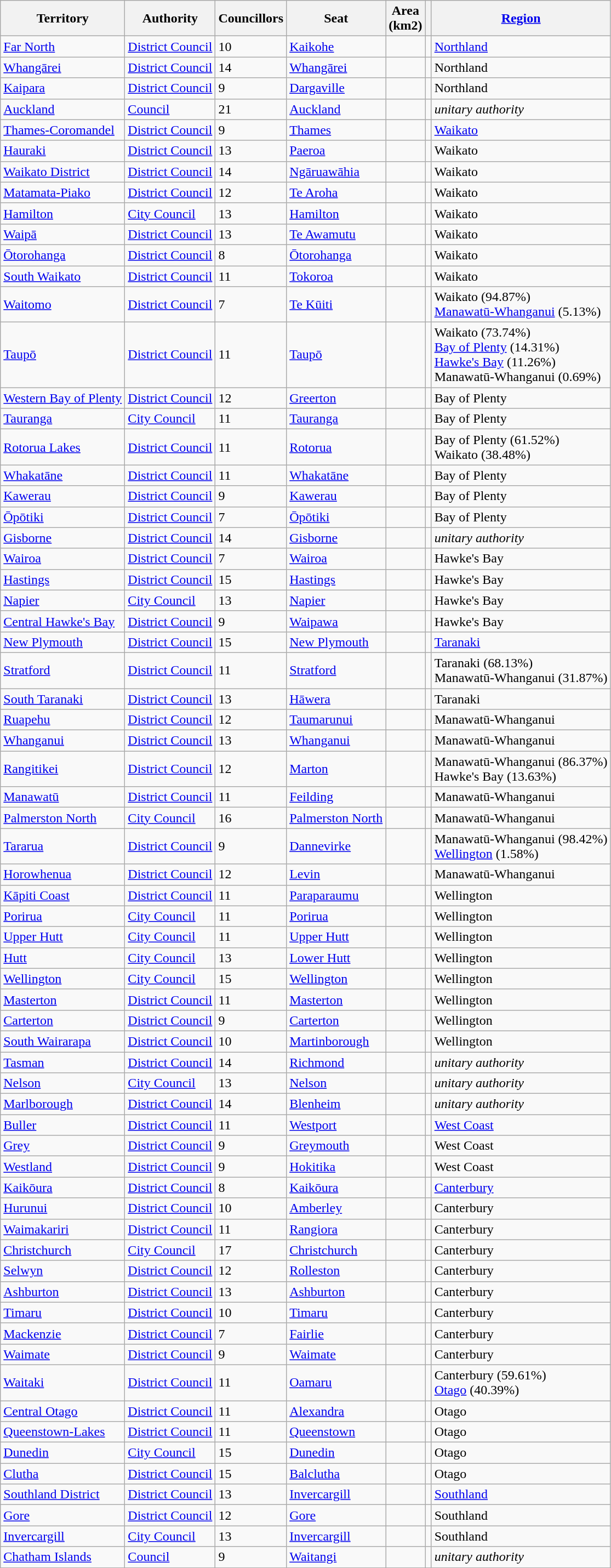<table class="wikitable sortable col3center">
<tr>
<th>Territory</th>
<th>Authority</th>
<th>Councillors</th>
<th>Seat</th>
<th>Area<br>(km2)</th>
<th></th>
<th><a href='#'>Region</a></th>
</tr>
<tr>
<td><a href='#'>Far North</a></td>
<td><a href='#'>District Council</a></td>
<td>10</td>
<td><a href='#'>Kaikohe</a></td>
<td align="right"></td>
<td align="right"></td>
<td><a href='#'>Northland</a></td>
</tr>
<tr>
<td><a href='#'>Whangārei</a></td>
<td><a href='#'>District Council</a></td>
<td>14</td>
<td><a href='#'>Whangārei</a></td>
<td align="right"></td>
<td align="right"></td>
<td>Northland</td>
</tr>
<tr>
<td><a href='#'>Kaipara</a></td>
<td><a href='#'>District Council</a></td>
<td>9</td>
<td><a href='#'>Dargaville</a></td>
<td align="right"></td>
<td align="right"></td>
<td>Northland</td>
</tr>
<tr>
<td><a href='#'>Auckland</a></td>
<td><a href='#'>Council</a></td>
<td>21</td>
<td><a href='#'>Auckland</a></td>
<td align="right"></td>
<td align="right"></td>
<td><em>unitary authority</em></td>
</tr>
<tr>
<td><a href='#'>Thames-Coromandel</a></td>
<td><a href='#'>District Council</a></td>
<td>9</td>
<td><a href='#'>Thames</a></td>
<td align="right"></td>
<td align="right"></td>
<td><a href='#'>Waikato</a></td>
</tr>
<tr>
<td><a href='#'>Hauraki</a></td>
<td><a href='#'>District Council</a></td>
<td>13</td>
<td><a href='#'>Paeroa</a></td>
<td align="right"></td>
<td align="right"></td>
<td>Waikato</td>
</tr>
<tr>
<td><a href='#'>Waikato District</a></td>
<td><a href='#'>District Council</a></td>
<td>14</td>
<td><a href='#'>Ngāruawāhia</a></td>
<td align="right"></td>
<td align="right"></td>
<td>Waikato</td>
</tr>
<tr>
<td><a href='#'>Matamata-Piako</a></td>
<td><a href='#'>District Council</a></td>
<td>12</td>
<td><a href='#'>Te Aroha</a></td>
<td align="right"></td>
<td align="right"></td>
<td>Waikato</td>
</tr>
<tr>
<td><a href='#'>Hamilton</a></td>
<td><a href='#'>City Council</a></td>
<td>13</td>
<td><a href='#'>Hamilton</a></td>
<td align="right"></td>
<td align="right"></td>
<td>Waikato</td>
</tr>
<tr>
<td><a href='#'>Waipā</a></td>
<td><a href='#'>District Council</a></td>
<td>13</td>
<td><a href='#'>Te Awamutu</a></td>
<td align="right"></td>
<td align="right"></td>
<td>Waikato</td>
</tr>
<tr>
<td><a href='#'>Ōtorohanga</a></td>
<td><a href='#'>District Council</a></td>
<td>8</td>
<td><a href='#'>Ōtorohanga</a></td>
<td align="right"></td>
<td align="right"></td>
<td>Waikato</td>
</tr>
<tr>
<td><a href='#'>South Waikato</a></td>
<td><a href='#'>District Council</a></td>
<td>11</td>
<td><a href='#'>Tokoroa</a></td>
<td align="right"></td>
<td align="right"></td>
<td>Waikato</td>
</tr>
<tr>
<td><a href='#'>Waitomo</a></td>
<td><a href='#'>District Council</a></td>
<td>7</td>
<td><a href='#'>Te Kūiti</a></td>
<td align="right"></td>
<td align="right"></td>
<td>Waikato (94.87%)<br><a href='#'>Manawatū-Whanganui</a> (5.13%)</td>
</tr>
<tr>
<td><a href='#'>Taupō</a></td>
<td><a href='#'>District Council</a></td>
<td>11</td>
<td><a href='#'>Taupō</a></td>
<td align="right"></td>
<td align="right"></td>
<td>Waikato (73.74%)<br><a href='#'>Bay of Plenty</a> (14.31%)<br><a href='#'>Hawke's Bay</a> (11.26%)<br>Manawatū-Whanganui (0.69%)</td>
</tr>
<tr>
<td><a href='#'>Western Bay of Plenty</a></td>
<td><a href='#'>District Council</a></td>
<td>12</td>
<td><a href='#'>Greerton</a></td>
<td align="right"></td>
<td align="right"></td>
<td>Bay of Plenty</td>
</tr>
<tr>
<td><a href='#'>Tauranga</a></td>
<td><a href='#'>City Council</a></td>
<td>11</td>
<td><a href='#'>Tauranga</a></td>
<td align="right"></td>
<td align="right"></td>
<td>Bay of Plenty</td>
</tr>
<tr>
<td><a href='#'>Rotorua Lakes</a></td>
<td><a href='#'>District Council</a></td>
<td>11</td>
<td><a href='#'>Rotorua</a></td>
<td align="right"></td>
<td align="right"></td>
<td>Bay of Plenty (61.52%)<br>Waikato (38.48%)</td>
</tr>
<tr>
<td><a href='#'>Whakatāne</a></td>
<td><a href='#'>District Council</a></td>
<td>11</td>
<td><a href='#'>Whakatāne</a></td>
<td align="right"></td>
<td align="right"></td>
<td>Bay of Plenty</td>
</tr>
<tr>
<td><a href='#'>Kawerau</a></td>
<td><a href='#'>District Council</a></td>
<td>9</td>
<td><a href='#'>Kawerau</a></td>
<td align="right"></td>
<td align="right"></td>
<td>Bay of Plenty</td>
</tr>
<tr>
<td><a href='#'>Ōpōtiki</a></td>
<td><a href='#'>District Council</a></td>
<td>7</td>
<td><a href='#'>Ōpōtiki</a></td>
<td align="right"></td>
<td align="right"></td>
<td>Bay of Plenty</td>
</tr>
<tr>
<td><a href='#'>Gisborne</a></td>
<td><a href='#'>District Council</a></td>
<td>14</td>
<td><a href='#'>Gisborne</a></td>
<td align="right"></td>
<td align="right"></td>
<td><em>unitary authority</em></td>
</tr>
<tr>
<td><a href='#'>Wairoa</a></td>
<td><a href='#'>District Council</a></td>
<td>7</td>
<td><a href='#'>Wairoa</a></td>
<td align="right"></td>
<td align="right"></td>
<td>Hawke's Bay</td>
</tr>
<tr>
<td><a href='#'>Hastings</a></td>
<td><a href='#'>District Council</a></td>
<td>15</td>
<td><a href='#'>Hastings</a></td>
<td align="right"></td>
<td align="right"></td>
<td>Hawke's Bay</td>
</tr>
<tr>
<td><a href='#'>Napier</a></td>
<td><a href='#'>City Council</a></td>
<td>13</td>
<td><a href='#'>Napier</a></td>
<td align="right"></td>
<td align="right"></td>
<td>Hawke's Bay</td>
</tr>
<tr>
<td><a href='#'>Central Hawke's Bay</a></td>
<td><a href='#'>District Council</a></td>
<td>9</td>
<td><a href='#'>Waipawa</a></td>
<td align="right"></td>
<td align="right"></td>
<td>Hawke's Bay</td>
</tr>
<tr>
<td><a href='#'>New Plymouth</a></td>
<td><a href='#'>District Council</a></td>
<td>15</td>
<td><a href='#'>New Plymouth</a></td>
<td align="right"></td>
<td align="right"></td>
<td><a href='#'>Taranaki</a></td>
</tr>
<tr>
<td><a href='#'>Stratford</a></td>
<td><a href='#'>District Council</a></td>
<td>11</td>
<td><a href='#'>Stratford</a></td>
<td align="right"></td>
<td align="right"></td>
<td>Taranaki (68.13%)<br>Manawatū-Whanganui (31.87%)</td>
</tr>
<tr>
<td><a href='#'>South Taranaki</a></td>
<td><a href='#'>District Council</a></td>
<td>13</td>
<td><a href='#'>Hāwera</a></td>
<td align="right"></td>
<td align="right"></td>
<td>Taranaki</td>
</tr>
<tr>
<td><a href='#'>Ruapehu</a></td>
<td><a href='#'>District Council</a></td>
<td>12</td>
<td><a href='#'>Taumarunui</a></td>
<td align="right"></td>
<td align="right"></td>
<td>Manawatū-Whanganui</td>
</tr>
<tr>
<td><a href='#'>Whanganui</a></td>
<td><a href='#'>District Council</a></td>
<td>13</td>
<td><a href='#'>Whanganui</a></td>
<td align="right"></td>
<td align="right"></td>
<td>Manawatū-Whanganui</td>
</tr>
<tr>
<td><a href='#'>Rangitikei</a></td>
<td><a href='#'>District Council</a></td>
<td>12</td>
<td><a href='#'>Marton</a></td>
<td align="right"></td>
<td align="right"></td>
<td>Manawatū-Whanganui (86.37%)<br>Hawke's Bay (13.63%)</td>
</tr>
<tr>
<td><a href='#'>Manawatū</a></td>
<td><a href='#'>District Council</a></td>
<td>11</td>
<td><a href='#'>Feilding</a></td>
<td align="right"></td>
<td align="right"></td>
<td>Manawatū-Whanganui</td>
</tr>
<tr>
<td><a href='#'>Palmerston North</a></td>
<td><a href='#'>City Council</a></td>
<td>16</td>
<td><a href='#'>Palmerston North</a></td>
<td align="right"></td>
<td align="right"></td>
<td>Manawatū-Whanganui</td>
</tr>
<tr>
<td><a href='#'>Tararua</a></td>
<td><a href='#'>District Council</a></td>
<td>9</td>
<td><a href='#'>Dannevirke</a></td>
<td align="right"></td>
<td align="right"></td>
<td>Manawatū-Whanganui (98.42%)<br><a href='#'>Wellington</a> (1.58%)</td>
</tr>
<tr>
<td><a href='#'>Horowhenua</a></td>
<td><a href='#'>District Council</a></td>
<td>12</td>
<td><a href='#'>Levin</a></td>
<td align="right"></td>
<td align="right"></td>
<td>Manawatū-Whanganui</td>
</tr>
<tr>
<td><a href='#'>Kāpiti Coast</a></td>
<td><a href='#'>District Council</a></td>
<td>11</td>
<td><a href='#'>Paraparaumu</a></td>
<td align="right"></td>
<td align="right"></td>
<td>Wellington</td>
</tr>
<tr>
<td><a href='#'>Porirua</a></td>
<td><a href='#'>City Council</a></td>
<td>11</td>
<td><a href='#'>Porirua</a></td>
<td align="right"></td>
<td align="right"></td>
<td>Wellington</td>
</tr>
<tr>
<td><a href='#'>Upper Hutt</a></td>
<td><a href='#'>City Council</a></td>
<td>11</td>
<td><a href='#'>Upper Hutt</a></td>
<td align="right"></td>
<td align="right"></td>
<td>Wellington</td>
</tr>
<tr>
<td><a href='#'>Hutt</a></td>
<td><a href='#'>City Council</a></td>
<td>13</td>
<td><a href='#'>Lower Hutt</a></td>
<td align="right"></td>
<td align="right"></td>
<td>Wellington</td>
</tr>
<tr>
<td><a href='#'>Wellington</a></td>
<td><a href='#'>City Council</a></td>
<td>15</td>
<td><a href='#'>Wellington</a></td>
<td align="right"></td>
<td align="right"></td>
<td>Wellington</td>
</tr>
<tr>
<td><a href='#'>Masterton</a></td>
<td><a href='#'>District Council</a></td>
<td>11</td>
<td><a href='#'>Masterton</a></td>
<td align="right"></td>
<td align="right"></td>
<td>Wellington</td>
</tr>
<tr>
<td><a href='#'>Carterton</a></td>
<td><a href='#'>District Council</a></td>
<td>9</td>
<td><a href='#'>Carterton</a></td>
<td align="right"></td>
<td align="right"></td>
<td>Wellington</td>
</tr>
<tr>
<td><a href='#'>South Wairarapa</a></td>
<td><a href='#'>District Council</a></td>
<td>10</td>
<td><a href='#'>Martinborough</a></td>
<td align="right"></td>
<td align="right"></td>
<td>Wellington</td>
</tr>
<tr>
<td><a href='#'>Tasman</a></td>
<td><a href='#'>District Council</a></td>
<td>14</td>
<td><a href='#'>Richmond</a></td>
<td align="right"></td>
<td align="right"></td>
<td><em>unitary authority</em></td>
</tr>
<tr>
<td><a href='#'>Nelson</a></td>
<td><a href='#'>City Council</a></td>
<td>13</td>
<td><a href='#'>Nelson</a></td>
<td align="right"></td>
<td align="right"></td>
<td><em>unitary authority</em></td>
</tr>
<tr>
<td><a href='#'>Marlborough</a></td>
<td><a href='#'>District Council</a></td>
<td>14</td>
<td><a href='#'>Blenheim</a></td>
<td align="right"></td>
<td align="right"></td>
<td><em>unitary authority</em></td>
</tr>
<tr>
<td><a href='#'>Buller</a></td>
<td><a href='#'>District Council</a></td>
<td>11</td>
<td><a href='#'>Westport</a></td>
<td align="right"></td>
<td align="right"></td>
<td><a href='#'>West Coast</a></td>
</tr>
<tr>
<td><a href='#'>Grey</a></td>
<td><a href='#'>District Council</a></td>
<td>9</td>
<td><a href='#'>Greymouth</a></td>
<td align="right"></td>
<td align="right"></td>
<td>West Coast</td>
</tr>
<tr>
<td><a href='#'>Westland</a></td>
<td><a href='#'>District Council</a></td>
<td>9</td>
<td><a href='#'>Hokitika</a></td>
<td align="right"></td>
<td align="right"></td>
<td>West Coast</td>
</tr>
<tr>
<td><a href='#'>Kaikōura</a></td>
<td><a href='#'>District Council</a></td>
<td>8</td>
<td><a href='#'>Kaikōura</a></td>
<td align="right"></td>
<td align="right"></td>
<td><a href='#'>Canterbury</a></td>
</tr>
<tr>
<td><a href='#'>Hurunui</a></td>
<td><a href='#'>District Council</a></td>
<td>10</td>
<td><a href='#'>Amberley</a></td>
<td align="right"></td>
<td align="right"></td>
<td>Canterbury</td>
</tr>
<tr>
<td><a href='#'>Waimakariri</a></td>
<td><a href='#'>District Council</a></td>
<td>11</td>
<td><a href='#'>Rangiora</a></td>
<td align="right"></td>
<td align="right"></td>
<td>Canterbury</td>
</tr>
<tr>
<td><a href='#'>Christchurch</a></td>
<td><a href='#'>City Council</a></td>
<td>17</td>
<td><a href='#'>Christchurch</a></td>
<td align="right"></td>
<td align="right"></td>
<td>Canterbury</td>
</tr>
<tr>
<td><a href='#'>Selwyn</a></td>
<td><a href='#'>District Council</a></td>
<td>12</td>
<td><a href='#'>Rolleston</a></td>
<td align="right"></td>
<td align="right"></td>
<td>Canterbury</td>
</tr>
<tr>
<td><a href='#'>Ashburton</a></td>
<td><a href='#'>District Council</a></td>
<td>13</td>
<td><a href='#'>Ashburton</a></td>
<td align="right"></td>
<td align="right"></td>
<td>Canterbury</td>
</tr>
<tr>
<td><a href='#'>Timaru</a></td>
<td><a href='#'>District Council</a></td>
<td>10</td>
<td><a href='#'>Timaru</a></td>
<td align="right"></td>
<td align="right"></td>
<td>Canterbury</td>
</tr>
<tr>
<td><a href='#'>Mackenzie</a></td>
<td><a href='#'>District Council</a></td>
<td>7</td>
<td><a href='#'>Fairlie</a></td>
<td align="right"></td>
<td align="right"></td>
<td>Canterbury</td>
</tr>
<tr>
<td><a href='#'>Waimate</a></td>
<td><a href='#'>District Council</a></td>
<td>9</td>
<td><a href='#'>Waimate</a></td>
<td align="right"></td>
<td align="right"></td>
<td>Canterbury</td>
</tr>
<tr>
<td><a href='#'>Waitaki</a></td>
<td><a href='#'>District Council</a></td>
<td>11</td>
<td><a href='#'>Oamaru</a></td>
<td align="right"></td>
<td align="right"></td>
<td>Canterbury (59.61%)<br><a href='#'>Otago</a> (40.39%)</td>
</tr>
<tr>
<td><a href='#'>Central Otago</a></td>
<td><a href='#'>District Council</a></td>
<td>11</td>
<td><a href='#'>Alexandra</a></td>
<td align="right"></td>
<td align="right"></td>
<td>Otago</td>
</tr>
<tr>
<td><a href='#'>Queenstown-Lakes</a></td>
<td><a href='#'>District Council</a></td>
<td>11</td>
<td><a href='#'>Queenstown</a></td>
<td align="right"></td>
<td align="right"></td>
<td>Otago</td>
</tr>
<tr>
<td><a href='#'>Dunedin</a></td>
<td><a href='#'>City Council</a></td>
<td>15</td>
<td><a href='#'>Dunedin</a></td>
<td align="right"></td>
<td align="right"></td>
<td>Otago</td>
</tr>
<tr>
<td><a href='#'>Clutha</a></td>
<td><a href='#'>District Council</a></td>
<td>15</td>
<td><a href='#'>Balclutha</a></td>
<td align="right"></td>
<td align="right"></td>
<td>Otago</td>
</tr>
<tr>
<td><a href='#'>Southland District</a></td>
<td><a href='#'>District Council</a></td>
<td>13</td>
<td><a href='#'>Invercargill</a></td>
<td align="right"></td>
<td align="right"></td>
<td><a href='#'>Southland</a></td>
</tr>
<tr>
<td><a href='#'>Gore</a></td>
<td><a href='#'>District Council</a></td>
<td>12</td>
<td><a href='#'>Gore</a></td>
<td align="right"></td>
<td align="right"></td>
<td>Southland</td>
</tr>
<tr>
<td><a href='#'>Invercargill</a></td>
<td><a href='#'>City Council</a></td>
<td>13</td>
<td><a href='#'>Invercargill</a></td>
<td align="right"></td>
<td align="right"></td>
<td>Southland</td>
</tr>
<tr>
<td><a href='#'>Chatham Islands</a></td>
<td><a href='#'>Council</a></td>
<td>9</td>
<td><a href='#'>Waitangi</a></td>
<td align="right"></td>
<td align="right"></td>
<td><em>unitary authority</em></td>
</tr>
</table>
